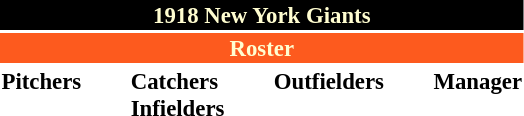<table class="toccolours" style="font-size: 95%;">
<tr>
<th colspan="10" style="background-color: black; color: #FFFDD0; text-align: center;">1918 New York Giants</th>
</tr>
<tr>
<td colspan="10" style="background-color: #fd5a1e; color: #FFFDD0; text-align: center;"><strong>Roster</strong></td>
</tr>
<tr>
<td valign="top"><strong>Pitchers</strong><br> 
 
 
 

 
 
 
 
 

 


</td>
<td width="25px"></td>
<td valign="top"><strong>Catchers</strong><br>


<strong>Infielders</strong>
 

 
 


 
</td>
<td width="25px"></td>
<td valign="top"><strong>Outfielders</strong><br>
 
 
 
 
</td>
<td width="25px"></td>
<td valign="top"><strong>Manager</strong><br></td>
</tr>
</table>
